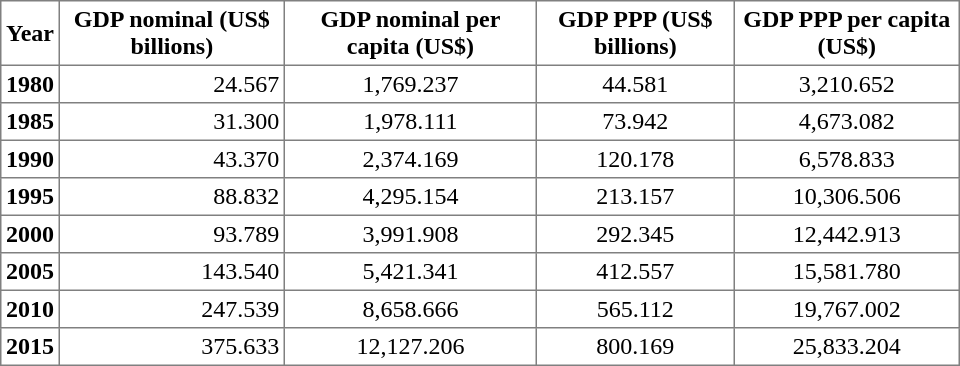<table class="toccolours sortable" border="1" cellpadding="3" style="border-collapse:collapse; width:40em">
<tr>
<th>Year</th>
<th>GDP nominal (US$ billions)</th>
<th>GDP nominal per capita (US$)</th>
<th>GDP PPP (US$ billions)</th>
<th>GDP PPP per capita (US$)</th>
</tr>
<tr>
<td style="text-align:center;"><strong>1980</strong></td>
<td style="text-align:right;">24.567</td>
<td style="text-align:center;">1,769.237</td>
<td style="text-align:center;">44.581</td>
<td style="text-align:center;">3,210.652</td>
</tr>
<tr>
<td style="text-align:center;"><strong>1985</strong></td>
<td style="text-align:right;">31.300</td>
<td style="text-align:center;">1,978.111</td>
<td style="text-align:center;">73.942</td>
<td style="text-align:center;">4,673.082</td>
</tr>
<tr>
<td style="text-align:center;"><strong>1990</strong></td>
<td style="text-align:right;">43.370</td>
<td style="text-align:center;">2,374.169</td>
<td style="text-align:center;">120.178</td>
<td style="text-align:center;">6,578.833</td>
</tr>
<tr>
<td style="text-align:center;"><strong>1995</strong></td>
<td style="text-align:right;">88.832</td>
<td style="text-align:center;">4,295.154</td>
<td style="text-align:center;">213.157</td>
<td style="text-align:center;">10,306.506</td>
</tr>
<tr>
<td style="text-align:center;"><strong>2000</strong></td>
<td style="text-align:right;">93.789</td>
<td style="text-align:center;">3,991.908</td>
<td style="text-align:center;">292.345</td>
<td style="text-align:center;">12,442.913</td>
</tr>
<tr>
<td style="text-align:center;"><strong>2005</strong></td>
<td style="text-align:right;">143.540</td>
<td style="text-align:center;">5,421.341</td>
<td style="text-align:center;">412.557</td>
<td style="text-align:center;">15,581.780</td>
</tr>
<tr>
<td style="text-align:center;"><strong>2010</strong></td>
<td style="text-align:right;">247.539</td>
<td style="text-align:center;">8,658.666</td>
<td style="text-align:center;">565.112</td>
<td style="text-align:center;">19,767.002</td>
</tr>
<tr>
<td style="text-align:center;"><strong>2015</strong></td>
<td style="text-align:right;">375.633</td>
<td style="text-align:center;">12,127.206</td>
<td style="text-align:center;">800.169</td>
<td style="text-align:center;">25,833.204</td>
</tr>
</table>
